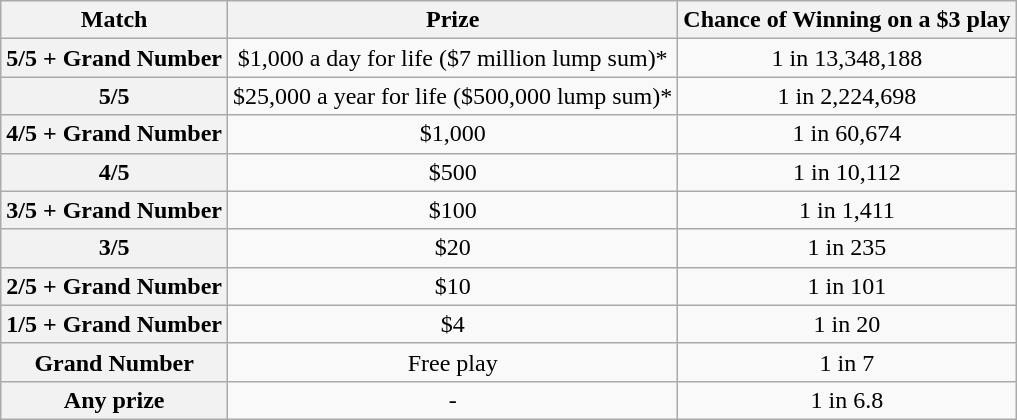<table class="wikitable" style="text-align:center">
<tr>
<th>Match</th>
<th>Prize</th>
<th>Chance of Winning on a $3 play</th>
</tr>
<tr>
<th>5/5 + Grand Number</th>
<td>$1,000 a day for life ($7 million lump sum)*</td>
<td>1 in 13,348,188</td>
</tr>
<tr>
<th>5/5</th>
<td>$25,000 a year for life ($500,000 lump sum)*</td>
<td>1 in 2,224,698</td>
</tr>
<tr>
<th>4/5 + Grand Number</th>
<td>$1,000</td>
<td>1 in 60,674</td>
</tr>
<tr>
<th>4/5</th>
<td>$500</td>
<td>1 in 10,112</td>
</tr>
<tr>
<th>3/5 + Grand Number</th>
<td>$100</td>
<td>1 in 1,411</td>
</tr>
<tr>
<th>3/5</th>
<td>$20</td>
<td>1 in 235</td>
</tr>
<tr>
<th>2/5 + Grand Number</th>
<td>$10</td>
<td>1 in 101</td>
</tr>
<tr>
<th>1/5 + Grand Number</th>
<td>$4</td>
<td>1 in 20</td>
</tr>
<tr>
<th>Grand Number</th>
<td>Free play</td>
<td>1 in 7</td>
</tr>
<tr>
<th>Any prize</th>
<td>-</td>
<td>1 in 6.8</td>
</tr>
</table>
